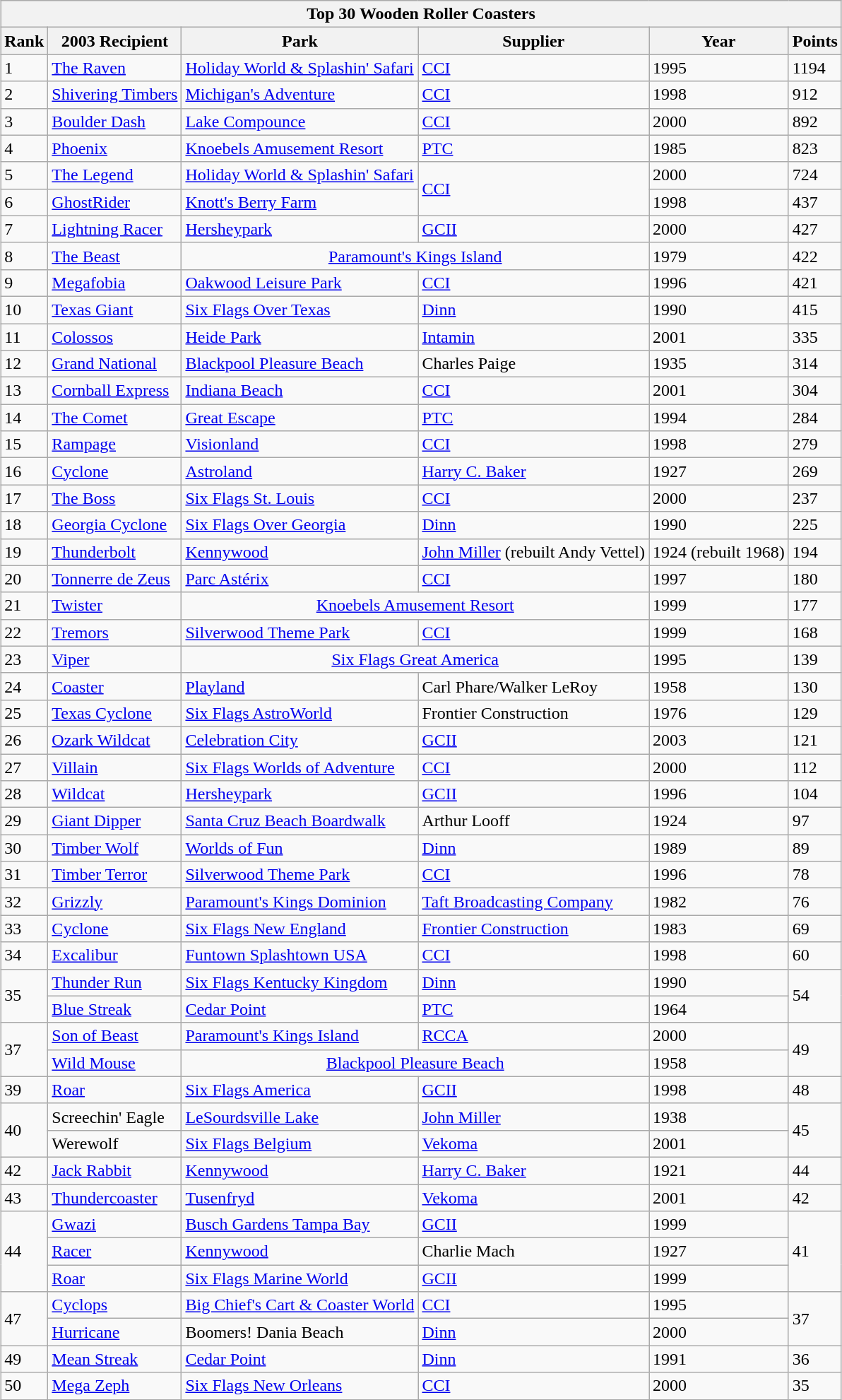<table class="wikitable" style="margin:1em auto;">
<tr>
<th colspan="500"><strong>Top 30 Wooden Roller Coasters</strong></th>
</tr>
<tr>
<th>Rank</th>
<th>2003 Recipient</th>
<th>Park</th>
<th>Supplier</th>
<th>Year</th>
<th>Points</th>
</tr>
<tr>
<td>1</td>
<td><a href='#'>The Raven</a></td>
<td><a href='#'>Holiday World & Splashin' Safari</a></td>
<td><a href='#'>CCI</a></td>
<td>1995</td>
<td>1194</td>
</tr>
<tr>
<td>2</td>
<td><a href='#'>Shivering Timbers</a></td>
<td><a href='#'>Michigan's Adventure</a></td>
<td><a href='#'>CCI</a></td>
<td>1998</td>
<td>912</td>
</tr>
<tr>
<td>3</td>
<td><a href='#'>Boulder Dash</a></td>
<td><a href='#'>Lake Compounce</a></td>
<td><a href='#'>CCI</a></td>
<td>2000</td>
<td>892</td>
</tr>
<tr>
<td>4</td>
<td><a href='#'>Phoenix</a></td>
<td><a href='#'>Knoebels Amusement Resort</a></td>
<td><a href='#'>PTC</a></td>
<td>1985</td>
<td>823</td>
</tr>
<tr>
<td>5</td>
<td><a href='#'>The Legend</a></td>
<td><a href='#'>Holiday World & Splashin' Safari</a></td>
<td rowspan=2><a href='#'>CCI</a></td>
<td>2000</td>
<td>724</td>
</tr>
<tr>
<td>6</td>
<td><a href='#'>GhostRider</a></td>
<td><a href='#'>Knott's Berry Farm</a></td>
<td>1998</td>
<td>437</td>
</tr>
<tr>
<td>7</td>
<td><a href='#'>Lightning Racer</a></td>
<td><a href='#'>Hersheypark</a></td>
<td><a href='#'>GCII</a></td>
<td>2000</td>
<td>427</td>
</tr>
<tr>
<td>8</td>
<td><a href='#'>The Beast</a></td>
<td colspan="2" style="text-align:center;"><a href='#'>Paramount's Kings Island</a></td>
<td>1979</td>
<td>422</td>
</tr>
<tr>
<td>9</td>
<td><a href='#'>Megafobia</a></td>
<td><a href='#'>Oakwood Leisure Park</a></td>
<td><a href='#'>CCI</a></td>
<td>1996</td>
<td>421</td>
</tr>
<tr>
<td>10</td>
<td><a href='#'>Texas Giant</a></td>
<td><a href='#'>Six Flags Over Texas</a></td>
<td><a href='#'>Dinn</a></td>
<td>1990</td>
<td>415</td>
</tr>
<tr>
<td>11</td>
<td><a href='#'>Colossos</a></td>
<td><a href='#'>Heide Park</a></td>
<td><a href='#'>Intamin</a></td>
<td>2001</td>
<td>335</td>
</tr>
<tr>
<td>12</td>
<td><a href='#'>Grand National</a></td>
<td><a href='#'>Blackpool Pleasure Beach</a></td>
<td>Charles Paige</td>
<td>1935</td>
<td>314</td>
</tr>
<tr>
<td>13</td>
<td><a href='#'>Cornball Express</a></td>
<td><a href='#'>Indiana Beach</a></td>
<td><a href='#'>CCI</a></td>
<td>2001</td>
<td>304</td>
</tr>
<tr>
<td>14</td>
<td><a href='#'>The Comet</a></td>
<td><a href='#'>Great Escape</a></td>
<td><a href='#'>PTC</a></td>
<td>1994</td>
<td>284</td>
</tr>
<tr>
<td>15</td>
<td><a href='#'>Rampage</a></td>
<td><a href='#'>Visionland</a></td>
<td><a href='#'>CCI</a></td>
<td>1998</td>
<td>279</td>
</tr>
<tr>
<td>16</td>
<td><a href='#'>Cyclone</a></td>
<td><a href='#'>Astroland</a></td>
<td><a href='#'>Harry C. Baker</a></td>
<td>1927</td>
<td>269</td>
</tr>
<tr>
<td>17</td>
<td><a href='#'>The Boss</a></td>
<td><a href='#'>Six Flags St. Louis</a></td>
<td><a href='#'>CCI</a></td>
<td>2000</td>
<td>237</td>
</tr>
<tr>
<td>18</td>
<td><a href='#'>Georgia Cyclone</a></td>
<td><a href='#'>Six Flags Over Georgia</a></td>
<td><a href='#'>Dinn</a></td>
<td>1990</td>
<td>225</td>
</tr>
<tr>
<td>19</td>
<td><a href='#'>Thunderbolt</a></td>
<td><a href='#'>Kennywood</a></td>
<td><a href='#'>John Miller</a> (rebuilt Andy Vettel)</td>
<td>1924 (rebuilt 1968)</td>
<td>194</td>
</tr>
<tr>
<td>20</td>
<td><a href='#'>Tonnerre de Zeus</a></td>
<td><a href='#'>Parc Astérix</a></td>
<td><a href='#'>CCI</a></td>
<td>1997</td>
<td>180</td>
</tr>
<tr>
<td>21</td>
<td><a href='#'>Twister</a></td>
<td colspan="2" style="text-align:center;"><a href='#'>Knoebels Amusement Resort</a></td>
<td>1999</td>
<td>177</td>
</tr>
<tr>
<td>22</td>
<td><a href='#'>Tremors</a></td>
<td><a href='#'>Silverwood Theme Park</a></td>
<td><a href='#'>CCI</a></td>
<td>1999</td>
<td>168</td>
</tr>
<tr>
<td>23</td>
<td><a href='#'>Viper</a></td>
<td colspan="2" style="text-align:center;"><a href='#'>Six Flags Great America</a></td>
<td>1995</td>
<td>139</td>
</tr>
<tr>
<td>24</td>
<td><a href='#'>Coaster</a></td>
<td><a href='#'>Playland</a></td>
<td>Carl Phare/Walker LeRoy</td>
<td>1958</td>
<td>130</td>
</tr>
<tr>
<td>25</td>
<td><a href='#'>Texas Cyclone</a></td>
<td><a href='#'>Six Flags AstroWorld</a></td>
<td>Frontier Construction</td>
<td>1976</td>
<td>129</td>
</tr>
<tr>
<td>26</td>
<td><a href='#'>Ozark Wildcat</a></td>
<td><a href='#'>Celebration City</a></td>
<td><a href='#'>GCII</a></td>
<td>2003</td>
<td>121</td>
</tr>
<tr>
<td>27</td>
<td><a href='#'>Villain</a></td>
<td><a href='#'>Six Flags Worlds of Adventure</a></td>
<td><a href='#'>CCI</a></td>
<td>2000</td>
<td>112</td>
</tr>
<tr>
<td>28</td>
<td><a href='#'>Wildcat</a></td>
<td><a href='#'>Hersheypark</a></td>
<td><a href='#'>GCII</a></td>
<td>1996</td>
<td>104</td>
</tr>
<tr>
<td>29</td>
<td><a href='#'>Giant Dipper</a></td>
<td><a href='#'>Santa Cruz Beach Boardwalk</a></td>
<td>Arthur Looff</td>
<td>1924</td>
<td>97</td>
</tr>
<tr>
<td>30</td>
<td><a href='#'>Timber Wolf</a></td>
<td><a href='#'>Worlds of Fun</a></td>
<td><a href='#'>Dinn</a></td>
<td>1989</td>
<td>89</td>
</tr>
<tr>
<td>31</td>
<td><a href='#'>Timber Terror</a></td>
<td><a href='#'>Silverwood Theme Park</a></td>
<td><a href='#'>CCI</a></td>
<td>1996</td>
<td>78</td>
</tr>
<tr>
<td>32</td>
<td><a href='#'>Grizzly</a></td>
<td><a href='#'>Paramount's Kings Dominion</a></td>
<td><a href='#'>Taft Broadcasting Company</a></td>
<td>1982</td>
<td>76</td>
</tr>
<tr>
<td>33</td>
<td><a href='#'>Cyclone</a></td>
<td><a href='#'>Six Flags New England</a></td>
<td><a href='#'>Frontier Construction</a></td>
<td>1983</td>
<td>69</td>
</tr>
<tr>
<td>34</td>
<td><a href='#'>Excalibur</a></td>
<td><a href='#'>Funtown Splashtown USA</a></td>
<td><a href='#'>CCI</a></td>
<td>1998</td>
<td>60</td>
</tr>
<tr>
<td rowspan="2">35</td>
<td><a href='#'>Thunder Run</a></td>
<td><a href='#'>Six Flags Kentucky Kingdom</a></td>
<td><a href='#'>Dinn</a></td>
<td>1990</td>
<td rowspan="2">54</td>
</tr>
<tr>
<td><a href='#'>Blue Streak</a></td>
<td><a href='#'>Cedar Point</a></td>
<td><a href='#'>PTC</a></td>
<td>1964</td>
</tr>
<tr>
<td rowspan="2">37</td>
<td><a href='#'>Son of Beast</a></td>
<td><a href='#'>Paramount's Kings Island</a></td>
<td><a href='#'>RCCA</a></td>
<td>2000</td>
<td rowspan="2">49</td>
</tr>
<tr>
<td><a href='#'>Wild Mouse</a></td>
<td colspan="2" style="text-align:center;"><a href='#'>Blackpool Pleasure Beach</a></td>
<td>1958</td>
</tr>
<tr>
<td>39</td>
<td><a href='#'>Roar</a></td>
<td><a href='#'>Six Flags America</a></td>
<td><a href='#'>GCII</a></td>
<td>1998</td>
<td>48</td>
</tr>
<tr>
<td rowspan="2">40</td>
<td>Screechin' Eagle</td>
<td><a href='#'>LeSourdsville Lake</a></td>
<td><a href='#'>John Miller</a></td>
<td>1938</td>
<td rowspan="2">45</td>
</tr>
<tr>
<td>Werewolf</td>
<td><a href='#'>Six Flags Belgium</a></td>
<td><a href='#'>Vekoma</a></td>
<td>2001</td>
</tr>
<tr>
<td>42</td>
<td><a href='#'>Jack Rabbit</a></td>
<td><a href='#'>Kennywood</a></td>
<td><a href='#'>Harry C. Baker</a></td>
<td>1921</td>
<td>44</td>
</tr>
<tr>
<td>43</td>
<td><a href='#'>Thundercoaster</a></td>
<td><a href='#'>Tusenfryd</a></td>
<td><a href='#'>Vekoma</a></td>
<td>2001</td>
<td>42</td>
</tr>
<tr>
<td rowspan="3">44</td>
<td><a href='#'>Gwazi</a></td>
<td><a href='#'>Busch Gardens Tampa Bay</a></td>
<td><a href='#'>GCII</a></td>
<td>1999</td>
<td rowspan="3">41</td>
</tr>
<tr>
<td><a href='#'>Racer</a></td>
<td><a href='#'>Kennywood</a></td>
<td>Charlie Mach</td>
<td>1927</td>
</tr>
<tr>
<td><a href='#'>Roar</a></td>
<td><a href='#'>Six Flags Marine World</a></td>
<td><a href='#'>GCII</a></td>
<td>1999</td>
</tr>
<tr>
<td rowspan="2">47</td>
<td><a href='#'>Cyclops</a></td>
<td><a href='#'>Big Chief's Cart & Coaster World</a></td>
<td><a href='#'>CCI</a></td>
<td>1995</td>
<td rowspan="2">37</td>
</tr>
<tr>
<td><a href='#'>Hurricane</a></td>
<td>Boomers! Dania Beach</td>
<td><a href='#'>Dinn</a></td>
<td>2000</td>
</tr>
<tr>
<td>49</td>
<td><a href='#'>Mean Streak</a></td>
<td><a href='#'>Cedar Point</a></td>
<td><a href='#'>Dinn</a></td>
<td>1991</td>
<td>36</td>
</tr>
<tr>
<td>50</td>
<td><a href='#'>Mega Zeph</a></td>
<td><a href='#'>Six Flags New Orleans</a></td>
<td><a href='#'>CCI</a></td>
<td>2000</td>
<td>35</td>
</tr>
</table>
